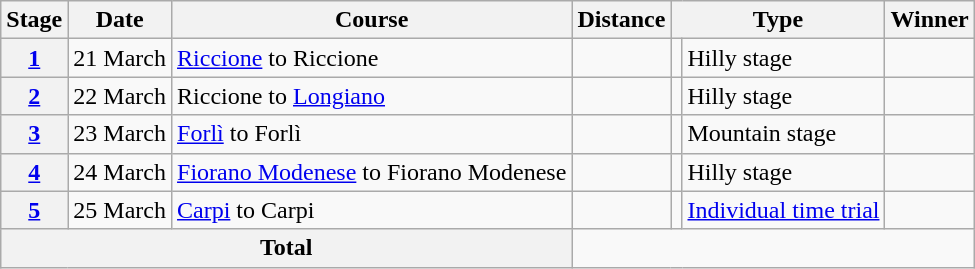<table class="wikitable">
<tr>
<th scope="col">Stage</th>
<th scope="col">Date</th>
<th scope="col">Course</th>
<th scope="col">Distance</th>
<th scope="col" colspan="2">Type</th>
<th scope="col">Winner</th>
</tr>
<tr>
<th scope="row"><a href='#'>1</a></th>
<td style="text-align:center;">21 March</td>
<td><a href='#'>Riccione</a> to Riccione</td>
<td style="text-align:center;"></td>
<td></td>
<td>Hilly stage</td>
<td></td>
</tr>
<tr>
<th scope="row"><a href='#'>2</a></th>
<td style="text-align:center;">22 March</td>
<td>Riccione to <a href='#'>Longiano</a></td>
<td style="text-align:center;"></td>
<td></td>
<td>Hilly stage</td>
<td></td>
</tr>
<tr>
<th scope="row"><a href='#'>3</a></th>
<td style="text-align:center;">23 March</td>
<td><a href='#'>Forlì</a> to Forlì</td>
<td style="text-align:center;"></td>
<td></td>
<td>Mountain stage</td>
<td></td>
</tr>
<tr>
<th scope="row"><a href='#'>4</a></th>
<td style="text-align:center;">24 March</td>
<td><a href='#'>Fiorano Modenese</a> to Fiorano Modenese</td>
<td style="text-align:center;"></td>
<td></td>
<td>Hilly stage</td>
<td></td>
</tr>
<tr>
<th scope="row"><a href='#'>5</a></th>
<td style="text-align:center;">25 March</td>
<td><a href='#'>Carpi</a> to Carpi</td>
<td style="text-align:center;"></td>
<td></td>
<td><a href='#'>Individual time trial</a></td>
<td></td>
</tr>
<tr>
<th colspan="3">Total</th>
<td colspan="4" style="text-align:center;"></td>
</tr>
</table>
